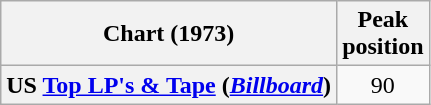<table class="wikitable plainrowheaders" style="text-align:center;">
<tr>
<th>Chart (1973)</th>
<th>Peak<br>position</th>
</tr>
<tr>
<th scope="row">US <a href='#'>Top LP's & Tape</a> (<em><a href='#'>Billboard</a></em>)</th>
<td>90</td>
</tr>
</table>
